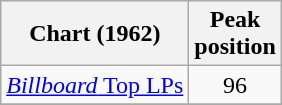<table class="wikitable">
<tr>
<th>Chart (1962)</th>
<th>Peak<br>position</th>
</tr>
<tr>
<td><a href='#'><em>Billboard</em> Top LPs</a></td>
<td align="center">96</td>
</tr>
<tr>
</tr>
</table>
